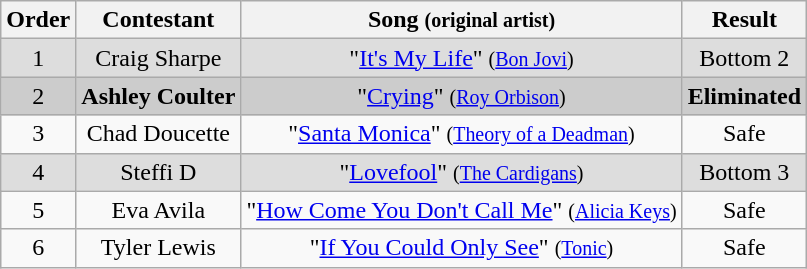<table class="wikitable plainrowheaders" style="text-align:center;">
<tr>
<th>Order</th>
<th>Contestant</th>
<th>Song <small>(original artist)</small></th>
<th>Result</th>
</tr>
<tr style="background:#ddd;">
<td>1</td>
<td>Craig Sharpe</td>
<td>"<a href='#'>It's My Life</a>" <small>(<a href='#'>Bon Jovi</a>)</small></td>
<td>Bottom 2</td>
</tr>
<tr style="background:#ccc;">
<td>2</td>
<td><strong>Ashley Coulter</strong></td>
<td>"<a href='#'>Crying</a>" <small>(<a href='#'>Roy Orbison</a>)</small></td>
<td><strong>Eliminated</strong></td>
</tr>
<tr>
<td>3</td>
<td>Chad Doucette</td>
<td>"<a href='#'>Santa Monica</a>" <small>(<a href='#'>Theory of a Deadman</a>)</small></td>
<td>Safe</td>
</tr>
<tr style="background:#ddd;">
<td>4</td>
<td>Steffi D</td>
<td>"<a href='#'>Lovefool</a>" <small>(<a href='#'>The Cardigans</a>)</small></td>
<td>Bottom 3</td>
</tr>
<tr>
<td>5</td>
<td>Eva Avila</td>
<td>"<a href='#'>How Come You Don't Call Me</a>" <small>(<a href='#'>Alicia Keys</a>)</small></td>
<td>Safe</td>
</tr>
<tr>
<td>6</td>
<td>Tyler Lewis</td>
<td>"<a href='#'>If You Could Only See</a>" <small>(<a href='#'>Tonic</a>)</small></td>
<td>Safe</td>
</tr>
</table>
